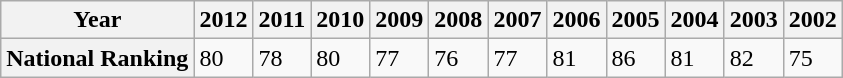<table class="wikitable">
<tr>
<th>Year</th>
<th>2012</th>
<th>2011</th>
<th>2010</th>
<th>2009</th>
<th>2008</th>
<th>2007</th>
<th>2006</th>
<th>2005</th>
<th>2004</th>
<th>2003</th>
<th>2002</th>
</tr>
<tr>
<th scope="row">National Ranking</th>
<td>80</td>
<td>78</td>
<td>80</td>
<td>77</td>
<td>76</td>
<td>77</td>
<td>81</td>
<td>86</td>
<td>81</td>
<td>82</td>
<td>75</td>
</tr>
</table>
